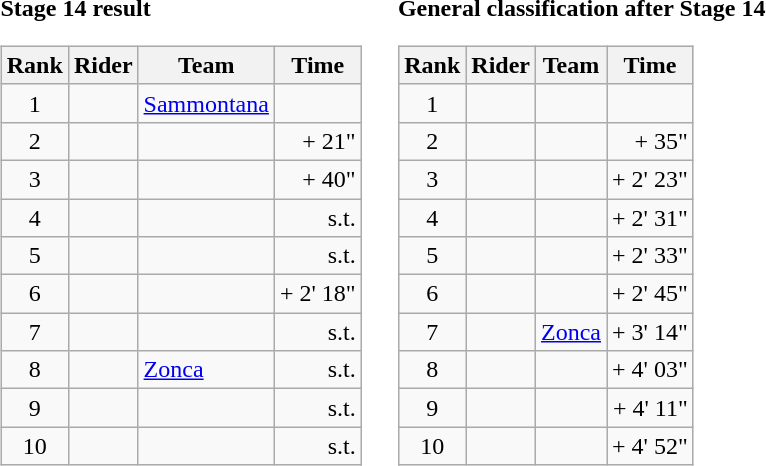<table>
<tr>
<td><strong>Stage 14 result</strong><br><table class="wikitable">
<tr>
<th scope="col">Rank</th>
<th scope="col">Rider</th>
<th scope="col">Team</th>
<th scope="col">Time</th>
</tr>
<tr>
<td style="text-align:center;">1</td>
<td></td>
<td><a href='#'>Sammontana</a></td>
<td style="text-align:right;"></td>
</tr>
<tr>
<td style="text-align:center;">2</td>
<td></td>
<td></td>
<td style="text-align:right;">+ 21"</td>
</tr>
<tr>
<td style="text-align:center;">3</td>
<td></td>
<td></td>
<td style="text-align:right;">+ 40"</td>
</tr>
<tr>
<td style="text-align:center;">4</td>
<td></td>
<td></td>
<td style="text-align:right;">s.t.</td>
</tr>
<tr>
<td style="text-align:center;">5</td>
<td></td>
<td></td>
<td style="text-align:right;">s.t.</td>
</tr>
<tr>
<td style="text-align:center;">6</td>
<td></td>
<td></td>
<td style="text-align:right;">+ 2' 18"</td>
</tr>
<tr>
<td style="text-align:center;">7</td>
<td></td>
<td></td>
<td style="text-align:right;">s.t.</td>
</tr>
<tr>
<td style="text-align:center;">8</td>
<td></td>
<td><a href='#'>Zonca</a></td>
<td style="text-align:right;">s.t.</td>
</tr>
<tr>
<td style="text-align:center;">9</td>
<td></td>
<td></td>
<td style="text-align:right;">s.t.</td>
</tr>
<tr>
<td style="text-align:center;">10</td>
<td></td>
<td></td>
<td style="text-align:right;">s.t.</td>
</tr>
</table>
</td>
<td></td>
<td><strong>General classification after Stage 14</strong><br><table class="wikitable">
<tr>
<th scope="col">Rank</th>
<th scope="col">Rider</th>
<th scope="col">Team</th>
<th scope="col">Time</th>
</tr>
<tr>
<td style="text-align:center;">1</td>
<td></td>
<td></td>
<td style="text-align:right;"></td>
</tr>
<tr>
<td style="text-align:center;">2</td>
<td></td>
<td></td>
<td style="text-align:right;">+ 35"</td>
</tr>
<tr>
<td style="text-align:center;">3</td>
<td></td>
<td></td>
<td style="text-align:right;">+ 2' 23"</td>
</tr>
<tr>
<td style="text-align:center;">4</td>
<td></td>
<td></td>
<td style="text-align:right;">+ 2' 31"</td>
</tr>
<tr>
<td style="text-align:center;">5</td>
<td></td>
<td></td>
<td style="text-align:right;">+ 2' 33"</td>
</tr>
<tr>
<td style="text-align:center;">6</td>
<td></td>
<td></td>
<td style="text-align:right;">+ 2' 45"</td>
</tr>
<tr>
<td style="text-align:center;">7</td>
<td></td>
<td><a href='#'>Zonca</a></td>
<td style="text-align:right;">+ 3' 14"</td>
</tr>
<tr>
<td style="text-align:center;">8</td>
<td></td>
<td></td>
<td style="text-align:right;">+ 4' 03"</td>
</tr>
<tr>
<td style="text-align:center;">9</td>
<td></td>
<td></td>
<td style="text-align:right;">+ 4' 11"</td>
</tr>
<tr>
<td style="text-align:center;">10</td>
<td></td>
<td></td>
<td style="text-align:right;">+ 4' 52"</td>
</tr>
</table>
</td>
</tr>
</table>
